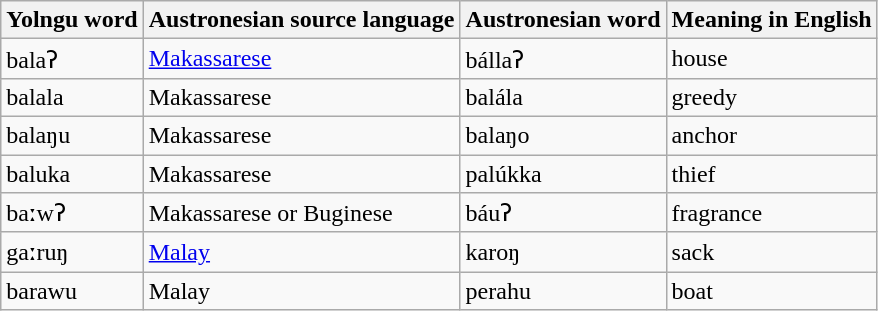<table class="wikitable sortable">
<tr>
<th>Yolngu word</th>
<th>Austronesian source language</th>
<th>Austronesian word</th>
<th>Meaning in English</th>
</tr>
<tr>
<td>balaʔ</td>
<td><a href='#'>Makassarese</a></td>
<td>bállaʔ</td>
<td>house</td>
</tr>
<tr>
<td>balala</td>
<td>Makassarese</td>
<td>balála</td>
<td>greedy</td>
</tr>
<tr>
<td>balaŋu</td>
<td>Makassarese</td>
<td>balaŋo</td>
<td>anchor</td>
</tr>
<tr>
<td>baluka</td>
<td>Makassarese</td>
<td>palúkka</td>
<td>thief</td>
</tr>
<tr>
<td>baːwʔ</td>
<td>Makassarese or Buginese</td>
<td>báuʔ</td>
<td>fragrance</td>
</tr>
<tr>
<td>gaːruŋ</td>
<td><a href='#'>Malay</a></td>
<td>karoŋ</td>
<td>sack</td>
</tr>
<tr>
<td>barawu</td>
<td>Malay</td>
<td>perahu</td>
<td>boat</td>
</tr>
</table>
